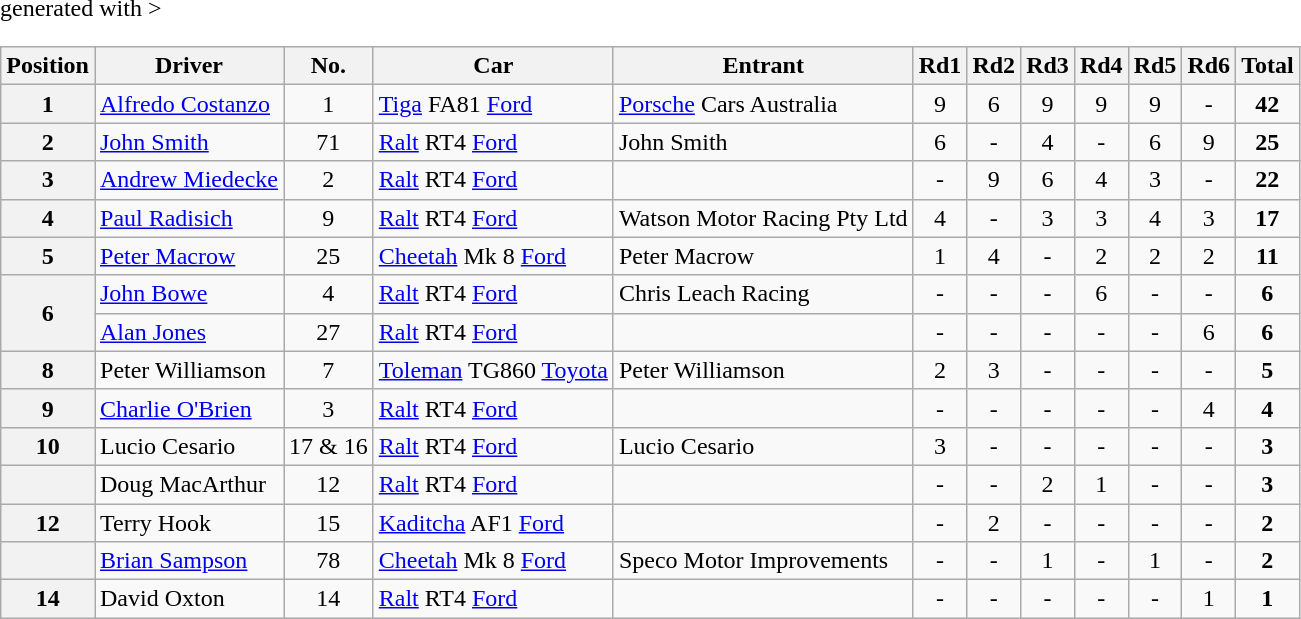<table class="wikitable" <hiddentext>generated with >
<tr>
<th>Position</th>
<th>Driver</th>
<th>No.</th>
<th>Car</th>
<th>Entrant</th>
<th>Rd1</th>
<th>Rd2</th>
<th>Rd3</th>
<th>Rd4</th>
<th>Rd5</th>
<th>Rd6</th>
<th>Total</th>
</tr>
<tr>
<th>1</th>
<td><a href='#'>Alfredo Costanzo</a></td>
<td align="center">1</td>
<td><a href='#'>Tiga</a> FA81 <a href='#'>Ford</a></td>
<td><a href='#'>Porsche</a> Cars Australia</td>
<td align="center">9</td>
<td align="center">6</td>
<td align="center">9</td>
<td align="center">9</td>
<td align="center">9</td>
<td align="center">-</td>
<td align="center"><strong>42</strong></td>
</tr>
<tr>
<th>2</th>
<td><a href='#'>John Smith</a></td>
<td align="center">71</td>
<td><a href='#'>Ralt</a> RT4 <a href='#'>Ford</a></td>
<td>John Smith</td>
<td align="center">6</td>
<td align="center">-</td>
<td align="center">4</td>
<td align="center">-</td>
<td align="center">6</td>
<td align="center">9</td>
<td align="center"><strong>25</strong></td>
</tr>
<tr>
<th>3</th>
<td><a href='#'>Andrew Miedecke</a></td>
<td align="center">2</td>
<td><a href='#'>Ralt</a> RT4 <a href='#'>Ford</a></td>
<td></td>
<td align="center">-</td>
<td align="center">9</td>
<td align="center">6</td>
<td align="center">4</td>
<td align="center">3</td>
<td align="center">-</td>
<td align="center"><strong>22</strong></td>
</tr>
<tr>
<th>4</th>
<td><a href='#'>Paul Radisich</a></td>
<td align="center">9</td>
<td><a href='#'>Ralt</a> RT4 <a href='#'>Ford</a></td>
<td>Watson Motor Racing Pty Ltd</td>
<td align="center">4</td>
<td align="center">-</td>
<td align="center">3</td>
<td align="center">3</td>
<td align="center">4</td>
<td align="center">3</td>
<td align="center"><strong>17</strong></td>
</tr>
<tr>
<th>5</th>
<td><a href='#'>Peter Macrow</a></td>
<td align="center">25</td>
<td><a href='#'>Cheetah</a> Mk 8 <a href='#'>Ford</a></td>
<td>Peter Macrow</td>
<td align="center">1</td>
<td align="center">4</td>
<td align="center">-</td>
<td align="center">2</td>
<td align="center">2</td>
<td align="center">2</td>
<td align="center"><strong>11</strong></td>
</tr>
<tr>
<th rowspan=2>6</th>
<td><a href='#'>John Bowe</a></td>
<td align="center">4</td>
<td><a href='#'>Ralt</a> RT4 <a href='#'>Ford</a></td>
<td>Chris Leach Racing</td>
<td align="center">-</td>
<td align="center">-</td>
<td align="center">-</td>
<td align="center">6</td>
<td align="center">-</td>
<td align="center">-</td>
<td align="center"><strong>6</strong></td>
</tr>
<tr>
<td><a href='#'>Alan Jones</a></td>
<td align="center">27</td>
<td><a href='#'>Ralt</a> RT4 <a href='#'>Ford</a></td>
<td></td>
<td align="center">-</td>
<td align="center">-</td>
<td align="center">-</td>
<td align="center">-</td>
<td align="center">-</td>
<td align="center">6</td>
<td align="center"><strong>6</strong></td>
</tr>
<tr>
<th>8</th>
<td>Peter Williamson</td>
<td align="center">7</td>
<td><a href='#'>Toleman</a> TG860 <a href='#'>Toyota</a></td>
<td>Peter Williamson</td>
<td align="center">2</td>
<td align="center">3</td>
<td align="center">-</td>
<td align="center">-</td>
<td align="center">-</td>
<td align="center">-</td>
<td align="center"><strong>5</strong></td>
</tr>
<tr>
<th>9</th>
<td><a href='#'>Charlie O'Brien</a></td>
<td align="center">3</td>
<td><a href='#'>Ralt</a> RT4 <a href='#'>Ford</a></td>
<td></td>
<td align="center">-</td>
<td align="center">-</td>
<td align="center">-</td>
<td align="center">-</td>
<td align="center">-</td>
<td align="center">4</td>
<td align="center"><strong>4</strong></td>
</tr>
<tr>
<th>10</th>
<td>Lucio Cesario</td>
<td align="center">17 & 16</td>
<td><a href='#'>Ralt</a> RT4 <a href='#'>Ford</a></td>
<td>Lucio Cesario</td>
<td align="center">3</td>
<td align="center">-</td>
<td align="center">-</td>
<td align="center">-</td>
<td align="center">-</td>
<td align="center">-</td>
<td align="center"><strong>3</strong></td>
</tr>
<tr>
<th></th>
<td>Doug MacArthur</td>
<td align="center">12</td>
<td><a href='#'>Ralt</a> RT4 <a href='#'>Ford</a></td>
<td></td>
<td align="center">-</td>
<td align="center">-</td>
<td align="center">2</td>
<td align="center">1</td>
<td align="center">-</td>
<td align="center">-</td>
<td align="center"><strong>3</strong></td>
</tr>
<tr>
<th>12</th>
<td>Terry Hook</td>
<td align="center">15</td>
<td><a href='#'>Kaditcha</a> AF1 <a href='#'>Ford</a></td>
<td></td>
<td align="center">-</td>
<td align="center">2</td>
<td align="center">-</td>
<td align="center">-</td>
<td align="center">-</td>
<td align="center">-</td>
<td align="center"><strong>2</strong></td>
</tr>
<tr>
<th></th>
<td><a href='#'>Brian Sampson</a></td>
<td align="center">78</td>
<td><a href='#'>Cheetah</a> Mk 8 <a href='#'>Ford</a></td>
<td>Speco Motor Improvements</td>
<td align="center">-</td>
<td align="center">-</td>
<td align="center">1</td>
<td align="center">-</td>
<td align="center">1</td>
<td align="center">-</td>
<td align="center"><strong>2</strong></td>
</tr>
<tr>
<th>14</th>
<td>David Oxton</td>
<td align="center">14</td>
<td><a href='#'>Ralt</a> RT4 <a href='#'>Ford</a></td>
<td></td>
<td align="center">-</td>
<td align="center">-</td>
<td align="center">-</td>
<td align="center">-</td>
<td align="center">-</td>
<td align="center">1</td>
<td align="center"><strong>1</strong></td>
</tr>
</table>
